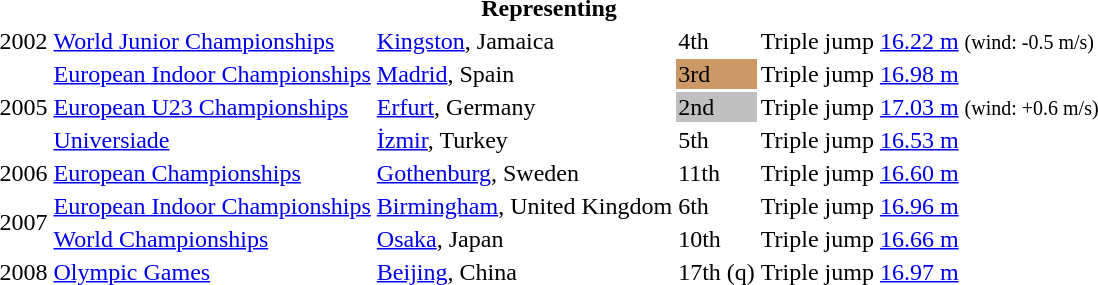<table>
<tr>
<th colspan="6">Representing </th>
</tr>
<tr>
<td>2002</td>
<td><a href='#'>World Junior Championships</a></td>
<td><a href='#'>Kingston</a>, Jamaica</td>
<td>4th</td>
<td>Triple jump</td>
<td><a href='#'>16.22 m</a>  <small>(wind: -0.5 m/s)</small></td>
</tr>
<tr>
<td rowspan=3>2005</td>
<td><a href='#'>European Indoor Championships</a></td>
<td><a href='#'>Madrid</a>, Spain</td>
<td bgcolor="cc9966">3rd</td>
<td>Triple jump</td>
<td><a href='#'>16.98 m</a></td>
</tr>
<tr>
<td><a href='#'>European U23 Championships</a></td>
<td><a href='#'>Erfurt</a>, Germany</td>
<td bgcolor="silver">2nd</td>
<td>Triple jump</td>
<td><a href='#'>17.03 m</a> <small>(wind: +0.6 m/s)</small></td>
</tr>
<tr>
<td><a href='#'>Universiade</a></td>
<td><a href='#'>İzmir</a>, Turkey</td>
<td>5th</td>
<td>Triple jump</td>
<td><a href='#'>16.53 m</a></td>
</tr>
<tr>
<td>2006</td>
<td><a href='#'>European Championships</a></td>
<td><a href='#'>Gothenburg</a>, Sweden</td>
<td>11th</td>
<td>Triple jump</td>
<td><a href='#'>16.60 m</a></td>
</tr>
<tr>
<td rowspan=2>2007</td>
<td><a href='#'>European Indoor Championships</a></td>
<td><a href='#'>Birmingham</a>, United Kingdom</td>
<td>6th</td>
<td>Triple jump</td>
<td><a href='#'>16.96 m</a></td>
</tr>
<tr>
<td><a href='#'>World Championships</a></td>
<td><a href='#'>Osaka</a>, Japan</td>
<td>10th</td>
<td>Triple jump</td>
<td><a href='#'>16.66 m</a></td>
</tr>
<tr>
<td>2008</td>
<td><a href='#'>Olympic Games</a></td>
<td><a href='#'>Beijing</a>, China</td>
<td>17th (q)</td>
<td>Triple jump</td>
<td><a href='#'>16.97 m</a></td>
</tr>
</table>
